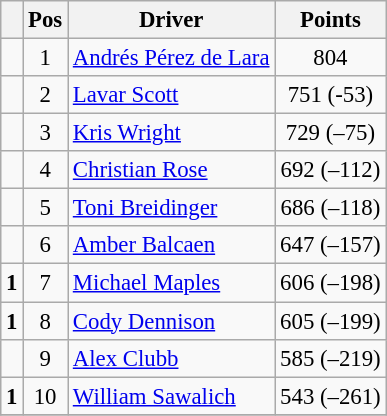<table class="wikitable" style="font-size: 95%;">
<tr>
<th></th>
<th>Pos</th>
<th>Driver</th>
<th>Points</th>
</tr>
<tr>
<td align="left"></td>
<td style="text-align:center;">1</td>
<td><a href='#'>Andrés Pérez de Lara</a></td>
<td style="text-align:center;">804</td>
</tr>
<tr>
<td align="left"></td>
<td style="text-align:center;">2</td>
<td><a href='#'>Lavar Scott</a></td>
<td style="text-align:center;">751 (-53)</td>
</tr>
<tr>
<td align="left"></td>
<td style="text-align:center;">3</td>
<td><a href='#'>Kris Wright</a></td>
<td style="text-align:center;">729 (–75)</td>
</tr>
<tr>
<td align="left"></td>
<td style="text-align:center;">4</td>
<td><a href='#'>Christian Rose</a></td>
<td style="text-align:center;">692 (–112)</td>
</tr>
<tr>
<td align="left"></td>
<td style="text-align:center;">5</td>
<td><a href='#'>Toni Breidinger</a></td>
<td style="text-align:center;">686 (–118)</td>
</tr>
<tr>
<td align="left"></td>
<td style="text-align:center;">6</td>
<td><a href='#'>Amber Balcaen</a></td>
<td style="text-align:center;">647 (–157)</td>
</tr>
<tr>
<td align="left"> <strong>1</strong></td>
<td style="text-align:center;">7</td>
<td><a href='#'>Michael Maples</a></td>
<td style="text-align:center;">606 (–198)</td>
</tr>
<tr>
<td align="left"> <strong>1</strong></td>
<td style="text-align:center;">8</td>
<td><a href='#'>Cody Dennison</a></td>
<td style="text-align:center;">605 (–199)</td>
</tr>
<tr>
<td align="left"></td>
<td style="text-align:center;">9</td>
<td><a href='#'>Alex Clubb</a></td>
<td style="text-align:center;">585 (–219)</td>
</tr>
<tr>
<td align="left"> <strong>1</strong></td>
<td style="text-align:center;">10</td>
<td><a href='#'>William Sawalich</a></td>
<td style="text-align:center;">543 (–261)</td>
</tr>
<tr class="sortbottom">
</tr>
</table>
